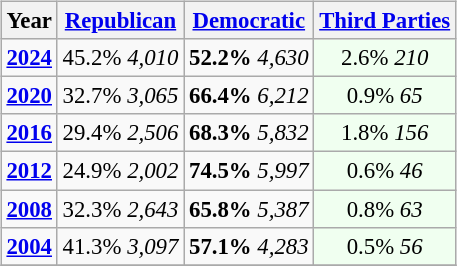<table class="wikitable" style="float:right; font-size:95%;">
<tr>
<th>Year</th>
<th><a href='#'>Republican</a></th>
<th><a href='#'>Democratic</a></th>
<th><a href='#'>Third Parties</a></th>
</tr>
<tr>
<td style="text-align:center;" ><strong><a href='#'>2024</a></strong></td>
<td style="text-align:center;" >45.2% <em>4,010</em></td>
<td style="text-align:center;" ><strong>52.2%</strong>  <em>4,630</em></td>
<td style="text-align:center; background:honeyDew;">2.6% <em>210</em></td>
</tr>
<tr>
<td style="text-align:center;" ><strong><a href='#'>2020</a></strong></td>
<td style="text-align:center;" >32.7% <em>3,065</em></td>
<td style="text-align:center;" ><strong>66.4%</strong>  <em>6,212</em></td>
<td style="text-align:center; background:honeyDew;">0.9% <em>65</em></td>
</tr>
<tr>
<td style="text-align:center;" ><strong><a href='#'>2016</a></strong></td>
<td style="text-align:center;" >29.4% <em>2,506</em></td>
<td style="text-align:center;" ><strong>68.3%</strong> <em>5,832</em></td>
<td style="text-align:center; background:honeyDew;">1.8% <em>156</em></td>
</tr>
<tr>
<td style="text-align:center;" ><strong><a href='#'>2012</a></strong></td>
<td style="text-align:center;" >24.9% <em>2,002</em></td>
<td style="text-align:center;" ><strong>74.5%</strong>  <em>5,997</em></td>
<td style="text-align:center; background:honeyDew;">0.6% <em>46</em></td>
</tr>
<tr>
<td style="text-align:center;" ><strong><a href='#'>2008</a></strong></td>
<td style="text-align:center;" >32.3% <em>2,643</em></td>
<td style="text-align:center;" ><strong>65.8%</strong>  <em>5,387</em></td>
<td style="text-align:center; background:honeyDew;">0.8% <em>63</em></td>
</tr>
<tr>
<td style="text-align:center;" ><strong><a href='#'>2004</a></strong></td>
<td style="text-align:center;" >41.3% <em>3,097</em></td>
<td style="text-align:center;" ><strong>57.1%</strong>   <em>4,283</em></td>
<td style="text-align:center; background:honeyDew;">0.5% <em>56</em></td>
</tr>
<tr>
</tr>
</table>
